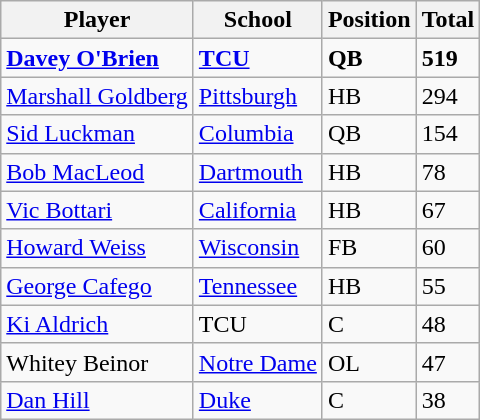<table class="wikitable">
<tr>
<th>Player</th>
<th>School</th>
<th>Position</th>
<th>Total</th>
</tr>
<tr>
<td><strong><a href='#'>Davey O'Brien</a></strong></td>
<td><strong><a href='#'>TCU</a></strong></td>
<td><strong>QB</strong></td>
<td><strong>519</strong></td>
</tr>
<tr>
<td><a href='#'>Marshall Goldberg</a></td>
<td><a href='#'>Pittsburgh</a></td>
<td>HB</td>
<td>294</td>
</tr>
<tr>
<td><a href='#'>Sid Luckman</a></td>
<td><a href='#'>Columbia</a></td>
<td>QB</td>
<td>154</td>
</tr>
<tr>
<td><a href='#'>Bob MacLeod</a></td>
<td><a href='#'>Dartmouth</a></td>
<td>HB</td>
<td>78</td>
</tr>
<tr>
<td><a href='#'>Vic Bottari</a></td>
<td><a href='#'>California</a></td>
<td>HB</td>
<td>67</td>
</tr>
<tr>
<td><a href='#'>Howard Weiss</a></td>
<td><a href='#'>Wisconsin</a></td>
<td>FB</td>
<td>60</td>
</tr>
<tr>
<td><a href='#'>George Cafego</a></td>
<td><a href='#'>Tennessee</a></td>
<td>HB</td>
<td>55</td>
</tr>
<tr>
<td><a href='#'>Ki Aldrich</a></td>
<td>TCU</td>
<td>C</td>
<td>48</td>
</tr>
<tr>
<td>Whitey Beinor</td>
<td><a href='#'>Notre Dame</a></td>
<td>OL</td>
<td>47</td>
</tr>
<tr>
<td><a href='#'>Dan Hill</a></td>
<td><a href='#'>Duke</a></td>
<td>C</td>
<td>38</td>
</tr>
</table>
